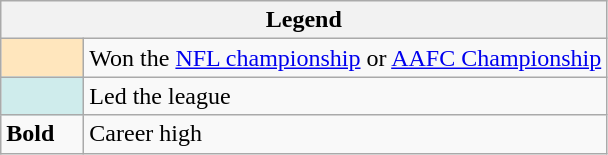<table class="wikitable mw-collapsible">
<tr>
<th colspan="2">Legend</th>
</tr>
<tr>
<td style="background:#ffe6bd; width:3em;"></td>
<td>Won the <a href='#'>NFL championship</a> or <a href='#'>AAFC Championship</a></td>
</tr>
<tr>
<td style="background:#cfecec; width:3em;"></td>
<td>Led the league</td>
</tr>
<tr>
<td><strong>Bold</strong></td>
<td>Career high</td>
</tr>
</table>
